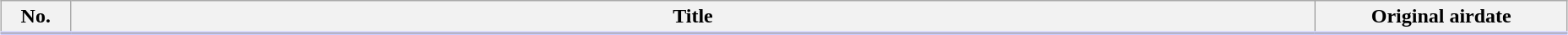<table class="wikitable" style="width:98%; margin:auto; background:#FFF;">
<tr style="border-bottom: 3px solid #CCF">
<th style="width:3em;">No.</th>
<th>Title</th>
<th style="width:12em;">Original airdate</th>
</tr>
<tr>
</tr>
</table>
